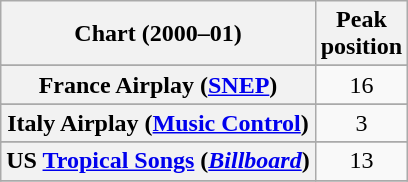<table class="wikitable sortable plainrowheaders">
<tr>
<th align="left">Chart (2000–01)</th>
<th align="center">Peak<br>position</th>
</tr>
<tr>
</tr>
<tr>
</tr>
<tr>
<th scope="row">France Airplay (<a href='#'>SNEP</a>)</th>
<td style="text-align:center;">16</td>
</tr>
<tr>
</tr>
<tr>
<th scope="row">Italy Airplay (<a href='#'>Music Control</a>)</th>
<td style="text-align:center;">3</td>
</tr>
<tr>
</tr>
<tr>
</tr>
<tr>
</tr>
<tr>
</tr>
<tr>
<th scope="row">US <a href='#'>Tropical Songs</a> (<em><a href='#'>Billboard</a></em>)</th>
<td style="text-align:center;">13</td>
</tr>
<tr>
</tr>
</table>
